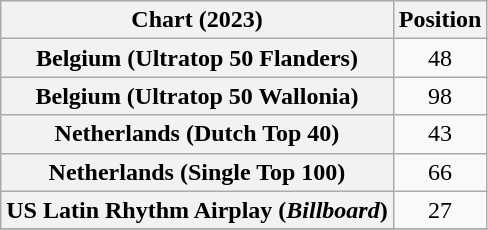<table class="wikitable sortable plainrowheaders" style="text-align:center">
<tr>
<th scope="col">Chart (2023)</th>
<th scope="col">Position</th>
</tr>
<tr>
<th scope="row">Belgium (Ultratop 50 Flanders)</th>
<td>48</td>
</tr>
<tr>
<th scope="row">Belgium (Ultratop 50 Wallonia)</th>
<td>98</td>
</tr>
<tr>
<th scope="row">Netherlands (Dutch Top 40)</th>
<td>43</td>
</tr>
<tr>
<th scope="row">Netherlands (Single Top 100)</th>
<td>66</td>
</tr>
<tr>
<th scope="row">US Latin Rhythm Airplay (<em>Billboard</em>)</th>
<td>27</td>
</tr>
<tr>
</tr>
</table>
